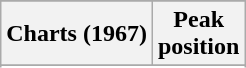<table class="wikitable sortable plainrowheaders" style="text-align:center">
<tr>
</tr>
<tr>
<th>Charts (1967)</th>
<th>Peak<br>position</th>
</tr>
<tr>
</tr>
<tr>
</tr>
</table>
